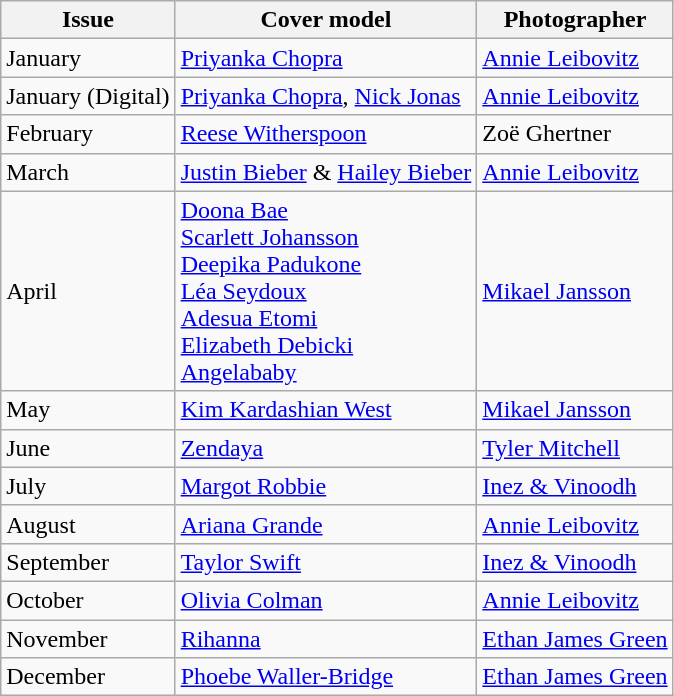<table class="sortable wikitable">
<tr>
<th style="text-align:center;">Issue</th>
<th style="text-align:center;">Cover model</th>
<th style="text-align:center;">Photographer</th>
</tr>
<tr>
<td>January</td>
<td><a href='#'>Priyanka Chopra</a></td>
<td><a href='#'>Annie Leibovitz</a></td>
</tr>
<tr>
<td>January (Digital)</td>
<td><a href='#'>Priyanka Chopra</a>, <a href='#'>Nick Jonas</a></td>
<td><a href='#'>Annie Leibovitz</a></td>
</tr>
<tr>
<td>February</td>
<td><a href='#'>Reese Witherspoon</a></td>
<td>Zoë Ghertner</td>
</tr>
<tr>
<td>March</td>
<td><a href='#'>Justin Bieber</a> & <a href='#'>Hailey Bieber</a></td>
<td><a href='#'>Annie Leibovitz</a></td>
</tr>
<tr>
<td>April</td>
<td><a href='#'>Doona Bae</a><br><a href='#'>Scarlett Johansson</a><br><a href='#'>Deepika Padukone</a><br><a href='#'>Léa Seydoux</a><br><a href='#'>Adesua Etomi</a><br><a href='#'>Elizabeth Debicki</a><br><a href='#'>Angelababy</a></td>
<td><a href='#'>Mikael Jansson</a></td>
</tr>
<tr>
<td>May</td>
<td><a href='#'>Kim Kardashian West</a></td>
<td><a href='#'>Mikael Jansson</a></td>
</tr>
<tr>
<td>June</td>
<td><a href='#'>Zendaya</a></td>
<td><a href='#'>Tyler Mitchell</a></td>
</tr>
<tr>
<td>July</td>
<td><a href='#'>Margot Robbie</a></td>
<td><a href='#'>Inez & Vinoodh</a></td>
</tr>
<tr>
<td>August</td>
<td><a href='#'>Ariana Grande</a></td>
<td><a href='#'>Annie Leibovitz</a></td>
</tr>
<tr>
<td>September</td>
<td><a href='#'>Taylor Swift</a></td>
<td><a href='#'>Inez & Vinoodh</a></td>
</tr>
<tr>
<td>October</td>
<td><a href='#'>Olivia Colman</a></td>
<td><a href='#'>Annie Leibovitz</a></td>
</tr>
<tr>
<td>November</td>
<td><a href='#'>Rihanna</a></td>
<td><a href='#'>Ethan James Green</a></td>
</tr>
<tr>
<td>December</td>
<td><a href='#'>Phoebe Waller-Bridge</a></td>
<td><a href='#'>Ethan James Green</a></td>
</tr>
</table>
